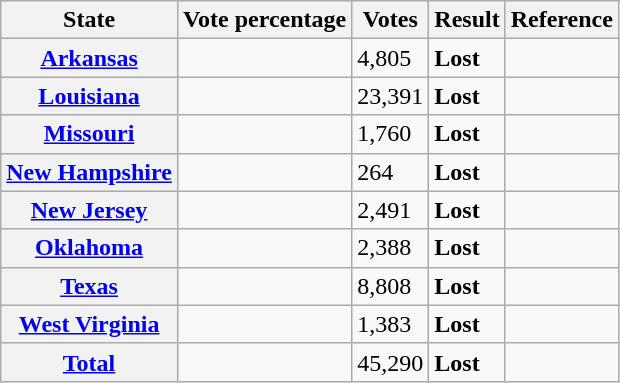<table class=wikitable>
<tr>
<th>State</th>
<th>Vote percentage</th>
<th>Votes</th>
<th>Result</th>
<th>Reference</th>
</tr>
<tr>
<th><a href='#'>Arkansas</a></th>
<td></td>
<td>4,805</td>
<td><strong>Lost</strong></td>
<td></td>
</tr>
<tr>
<th><a href='#'>Louisiana</a></th>
<td></td>
<td>23,391</td>
<td><strong>Lost</strong></td>
<td></td>
</tr>
<tr>
<th><a href='#'>Missouri</a></th>
<td></td>
<td>1,760</td>
<td><strong>Lost</strong></td>
<td></td>
</tr>
<tr>
<th><a href='#'>New Hampshire</a></th>
<td></td>
<td>264</td>
<td><strong>Lost</strong></td>
<td></td>
</tr>
<tr>
<th><a href='#'>New Jersey</a></th>
<td></td>
<td>2,491</td>
<td><strong>Lost</strong></td>
<td></td>
</tr>
<tr>
<th><a href='#'>Oklahoma</a></th>
<td></td>
<td>2,388</td>
<td><strong>Lost</strong></td>
<td></td>
</tr>
<tr>
<th><a href='#'>Texas</a></th>
<td></td>
<td>8,808</td>
<td><strong>Lost</strong></td>
<td></td>
</tr>
<tr>
<th><a href='#'>West Virginia</a></th>
<td></td>
<td>1,383</td>
<td><strong>Lost</strong></td>
<td></td>
</tr>
<tr>
<th><a href='#'>Total</a></th>
<td></td>
<td>45,290</td>
<td><strong>Lost</strong></td>
<td></td>
</tr>
</table>
